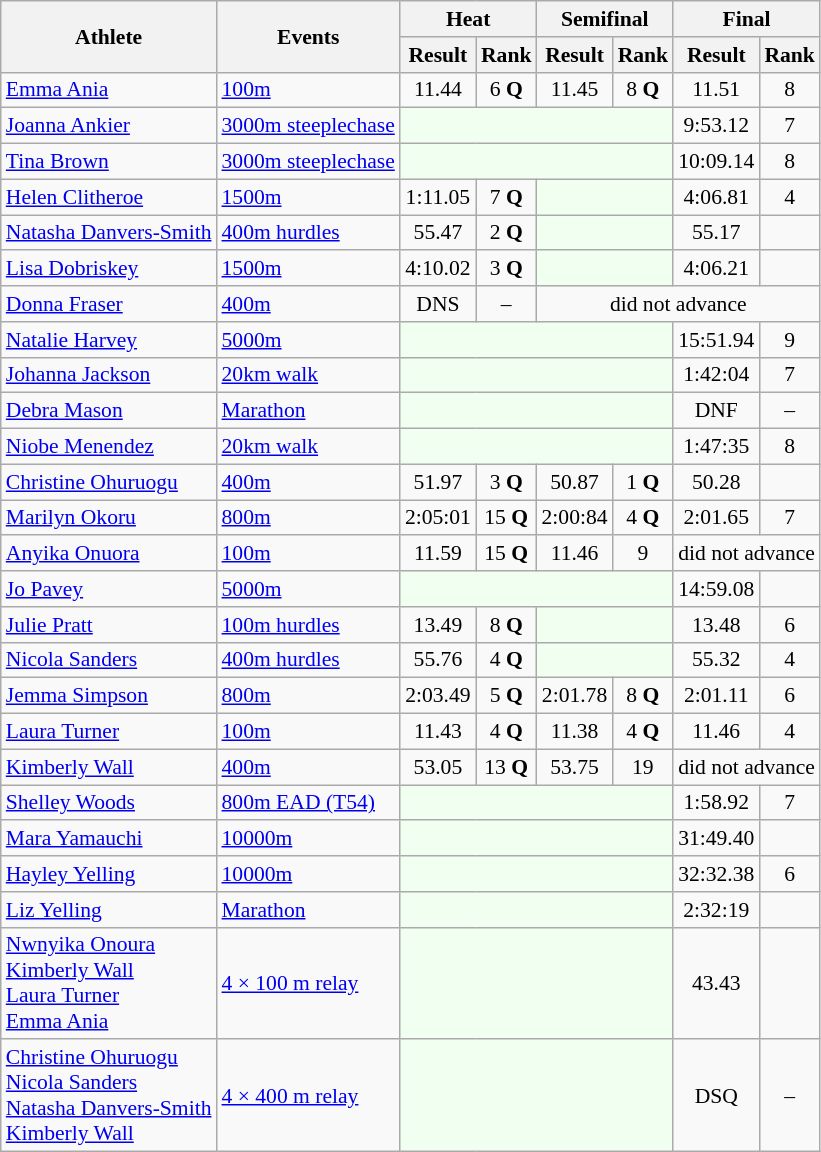<table class=wikitable style="font-size:90%">
<tr>
<th rowspan="2">Athlete</th>
<th rowspan="2">Events</th>
<th colspan="2">Heat</th>
<th colspan="2">Semifinal</th>
<th colspan="2">Final</th>
</tr>
<tr>
<th>Result</th>
<th>Rank</th>
<th>Result</th>
<th>Rank</th>
<th>Result</th>
<th>Rank</th>
</tr>
<tr>
<td><a href='#'>Emma Ania</a></td>
<td><a href='#'>100m</a></td>
<td align="center">11.44</td>
<td align="center">6 <strong>Q</strong></td>
<td align="center">11.45</td>
<td align="center">8 <strong>Q</strong></td>
<td align="center">11.51</td>
<td align="center">8</td>
</tr>
<tr>
<td><a href='#'>Joanna Ankier</a></td>
<td><a href='#'>3000m steeplechase</a></td>
<td align="center" colspan="4" bgcolor="honeydew"></td>
<td align="center">9:53.12</td>
<td align="center">7</td>
</tr>
<tr>
<td><a href='#'>Tina Brown</a></td>
<td><a href='#'>3000m steeplechase</a></td>
<td align="center" colspan="4" bgcolor="honeydew"></td>
<td align="center">10:09.14</td>
<td align="center">8</td>
</tr>
<tr>
<td><a href='#'>Helen Clitheroe</a></td>
<td><a href='#'>1500m</a></td>
<td align="center">1:11.05</td>
<td align="center">7 <strong>Q</strong></td>
<td align="center" colspan="2" bgcolor="honeydew"></td>
<td align="center">4:06.81</td>
<td align="center">4</td>
</tr>
<tr>
<td><a href='#'>Natasha Danvers-Smith</a></td>
<td><a href='#'>400m hurdles</a></td>
<td align="center">55.47</td>
<td align="center">2 <strong>Q</strong></td>
<td align="center" colspan="2" bgcolor="honeydew"></td>
<td align="center">55.17</td>
<td align="center"></td>
</tr>
<tr>
<td><a href='#'>Lisa Dobriskey</a></td>
<td><a href='#'>1500m</a></td>
<td align="center">4:10.02</td>
<td align="center">3 <strong>Q</strong></td>
<td align="center" colspan="2" bgcolor="honeydew"></td>
<td align="center">4:06.21</td>
<td align="center"></td>
</tr>
<tr>
<td><a href='#'>Donna Fraser</a></td>
<td><a href='#'>400m</a></td>
<td align="center">DNS</td>
<td align="center">–</td>
<td align="center" colspan="4">did not advance</td>
</tr>
<tr>
<td><a href='#'>Natalie Harvey</a></td>
<td><a href='#'>5000m</a></td>
<td align="center" colspan="4" bgcolor="honeydew"></td>
<td align="center">15:51.94</td>
<td align="center">9</td>
</tr>
<tr>
<td><a href='#'>Johanna Jackson</a></td>
<td><a href='#'>20km walk</a></td>
<td align="center" colspan="4" bgcolor="honeydew"></td>
<td align="center">1:42:04</td>
<td align="center">7</td>
</tr>
<tr>
<td><a href='#'>Debra Mason</a></td>
<td><a href='#'>Marathon</a></td>
<td align="center" colspan="4" bgcolor="honeydew"></td>
<td align="center">DNF</td>
<td align="center">–</td>
</tr>
<tr>
<td><a href='#'>Niobe Menendez</a></td>
<td><a href='#'>20km walk</a></td>
<td align="center" colspan="4" bgcolor="honeydew"></td>
<td align="center">1:47:35</td>
<td align="center">8</td>
</tr>
<tr>
<td><a href='#'>Christine Ohuruogu</a></td>
<td><a href='#'>400m</a></td>
<td align="center">51.97</td>
<td align="center">3 <strong>Q</strong></td>
<td align="center">50.87</td>
<td align="center">1 <strong>Q</strong></td>
<td align="center">50.28</td>
<td align="center"></td>
</tr>
<tr>
<td><a href='#'>Marilyn Okoru</a></td>
<td><a href='#'>800m</a></td>
<td align="center">2:05:01</td>
<td align="center">15 <strong>Q</strong></td>
<td align="center">2:00:84</td>
<td align="center">4 <strong>Q</strong></td>
<td align="center">2:01.65</td>
<td align="center">7</td>
</tr>
<tr>
<td><a href='#'>Anyika Onuora</a></td>
<td><a href='#'>100m</a></td>
<td align="center">11.59</td>
<td align="center">15 <strong>Q</strong></td>
<td align="center">11.46</td>
<td align="center">9</td>
<td align="center" colspan="2">did not advance</td>
</tr>
<tr>
<td><a href='#'>Jo Pavey</a></td>
<td><a href='#'>5000m</a></td>
<td align="center" colspan="4" bgcolor="honeydew"></td>
<td align="center">14:59.08</td>
<td align="center"></td>
</tr>
<tr>
<td><a href='#'>Julie Pratt</a></td>
<td><a href='#'>100m hurdles</a></td>
<td align="center">13.49</td>
<td align="center">8 <strong>Q</strong></td>
<td align="center" colspan="2" bgcolor="honeydew"></td>
<td align="center">13.48</td>
<td align="center">6</td>
</tr>
<tr>
<td><a href='#'>Nicola Sanders</a></td>
<td><a href='#'>400m hurdles</a></td>
<td align="center">55.76</td>
<td align="center">4 <strong>Q</strong></td>
<td align="center" colspan="2" bgcolor="honeydew"></td>
<td align="center">55.32</td>
<td align="center">4</td>
</tr>
<tr>
<td><a href='#'>Jemma Simpson</a></td>
<td><a href='#'>800m</a></td>
<td align="center">2:03.49</td>
<td align="center">5 <strong>Q</strong></td>
<td align="center">2:01.78</td>
<td align="center">8 <strong>Q</strong></td>
<td align="center">2:01.11</td>
<td align="center">6</td>
</tr>
<tr>
<td><a href='#'>Laura Turner</a></td>
<td><a href='#'>100m</a></td>
<td align="center">11.43</td>
<td align="center">4 <strong>Q</strong></td>
<td align="center">11.38</td>
<td align="center">4 <strong>Q</strong></td>
<td align="center">11.46</td>
<td align="center">4</td>
</tr>
<tr>
<td><a href='#'>Kimberly Wall</a></td>
<td><a href='#'>400m</a></td>
<td align="center">53.05</td>
<td align="center">13 <strong>Q</strong></td>
<td align="center">53.75</td>
<td align="center">19</td>
<td align="center" colspan="2">did not advance</td>
</tr>
<tr>
<td><a href='#'>Shelley Woods</a></td>
<td><a href='#'>800m EAD (T54)</a></td>
<td align="center" colspan="4" bgcolor="honeydew"></td>
<td align="center">1:58.92</td>
<td align="center">7</td>
</tr>
<tr>
<td><a href='#'>Mara Yamauchi</a></td>
<td><a href='#'>10000m</a></td>
<td align="center" colspan="4" bgcolor="honeydew"></td>
<td align="center">31:49.40</td>
<td align="center"></td>
</tr>
<tr>
<td><a href='#'>Hayley Yelling</a></td>
<td><a href='#'>10000m</a></td>
<td align="center" colspan="4" bgcolor="honeydew"></td>
<td align="center">32:32.38</td>
<td align="center">6</td>
</tr>
<tr>
<td><a href='#'>Liz Yelling</a></td>
<td><a href='#'>Marathon</a></td>
<td align="center" colspan="4" bgcolor="honeydew"></td>
<td align="center">2:32:19</td>
<td align="center"></td>
</tr>
<tr>
<td><a href='#'>Nwnyika Onoura</a><br><a href='#'>Kimberly Wall</a><br><a href='#'>Laura Turner</a><br><a href='#'>Emma Ania</a></td>
<td><a href='#'>4 × 100 m relay</a></td>
<td align="center" colspan="4" bgcolor="honeydew"></td>
<td align="center">43.43</td>
<td align="center"></td>
</tr>
<tr>
<td><a href='#'>Christine Ohuruogu</a><br><a href='#'>Nicola Sanders</a><br><a href='#'>Natasha Danvers-Smith</a><br><a href='#'>Kimberly Wall</a></td>
<td><a href='#'>4 × 400 m relay</a></td>
<td align="center" colspan="4" bgcolor="honeydew"></td>
<td align="center">DSQ</td>
<td align="center">–</td>
</tr>
</table>
